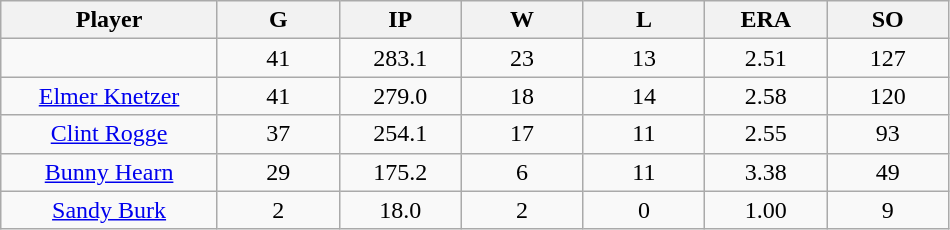<table class="wikitable sortable">
<tr>
<th bgcolor="#DDDDFF" width="16%">Player</th>
<th bgcolor="#DDDDFF" width="9%">G</th>
<th bgcolor="#DDDDFF" width="9%">IP</th>
<th bgcolor="#DDDDFF" width="9%">W</th>
<th bgcolor="#DDDDFF" width="9%">L</th>
<th bgcolor="#DDDDFF" width="9%">ERA</th>
<th bgcolor="#DDDDFF" width="9%">SO</th>
</tr>
<tr align="center">
<td></td>
<td>41</td>
<td>283.1</td>
<td>23</td>
<td>13</td>
<td>2.51</td>
<td>127</td>
</tr>
<tr align="center">
<td><a href='#'>Elmer Knetzer</a></td>
<td>41</td>
<td>279.0</td>
<td>18</td>
<td>14</td>
<td>2.58</td>
<td>120</td>
</tr>
<tr align="center">
<td><a href='#'>Clint Rogge</a></td>
<td>37</td>
<td>254.1</td>
<td>17</td>
<td>11</td>
<td>2.55</td>
<td>93</td>
</tr>
<tr align="center">
<td><a href='#'>Bunny Hearn</a></td>
<td>29</td>
<td>175.2</td>
<td>6</td>
<td>11</td>
<td>3.38</td>
<td>49</td>
</tr>
<tr align="center">
<td><a href='#'>Sandy Burk</a></td>
<td>2</td>
<td>18.0</td>
<td>2</td>
<td>0</td>
<td>1.00</td>
<td>9</td>
</tr>
</table>
